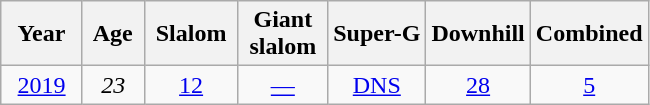<table class=wikitable style="text-align:center">
<tr>
<th>  Year  </th>
<th> Age </th>
<th> Slalom </th>
<th> Giant <br> slalom </th>
<th>Super-G</th>
<th>Downhill</th>
<th>Combined</th>
</tr>
<tr>
<td><a href='#'>2019</a></td>
<td><em>23</em></td>
<td><a href='#'>12</a></td>
<td><a href='#'>—</a></td>
<td><a href='#'>DNS</a> </td>
<td><a href='#'>28</a></td>
<td><a href='#'>5</a></td>
</tr>
</table>
